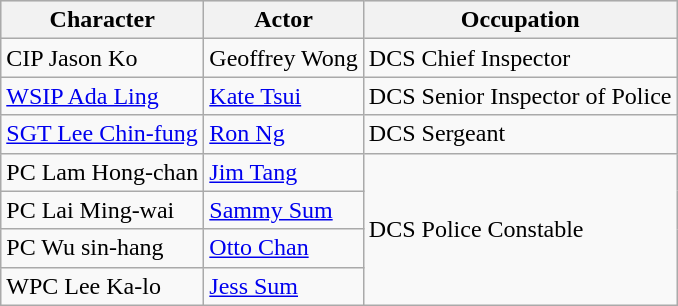<table class="wikitable">
<tr style="background:#e0e0e0;">
<th>Character</th>
<th>Actor</th>
<th>Occupation</th>
</tr>
<tr style="background:#f9f9f9;">
<td>CIP Jason Ko</td>
<td>Geoffrey Wong</td>
<td>DCS Chief Inspector</td>
</tr>
<tr style="background:#f9f9f9;">
<td><a href='#'>WSIP Ada Ling</a></td>
<td><a href='#'>Kate Tsui</a></td>
<td>DCS Senior Inspector of Police</td>
</tr>
<tr style="background:#f9f9f9;">
<td><a href='#'>SGT Lee Chin-fung</a></td>
<td><a href='#'>Ron Ng</a></td>
<td>DCS Sergeant</td>
</tr>
<tr style="background:#f9f9f9;">
<td>PC Lam Hong-chan</td>
<td><a href='#'>Jim Tang</a></td>
<td rowspan="4">DCS Police Constable</td>
</tr>
<tr style="background:#f9f9f9;">
<td>PC Lai Ming-wai</td>
<td><a href='#'>Sammy Sum</a></td>
</tr>
<tr style="background:#f9f9f9;">
<td>PC Wu sin-hang</td>
<td><a href='#'>Otto Chan</a></td>
</tr>
<tr style="background:#f9f9f9;">
<td>WPC Lee Ka-lo</td>
<td><a href='#'>Jess Sum</a></td>
</tr>
</table>
